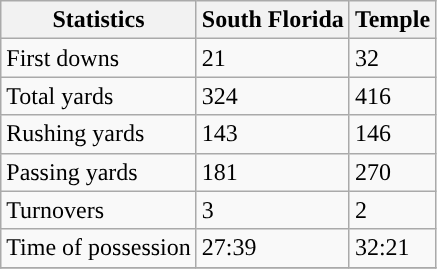<table class="wikitable">
<tr>
<th>Statistics</th>
<th>South Florida</th>
<th>Temple</th>
</tr>
<tr>
<td>First downs</td>
<td>21</td>
<td>32</td>
</tr>
<tr>
<td>Total yards</td>
<td>324</td>
<td>416</td>
</tr>
<tr>
<td>Rushing yards</td>
<td>143</td>
<td>146</td>
</tr>
<tr>
<td>Passing yards</td>
<td>181</td>
<td>270</td>
</tr>
<tr>
<td>Turnovers</td>
<td>3</td>
<td>2</td>
</tr>
<tr>
<td>Time of possession</td>
<td>27:39</td>
<td>32:21</td>
</tr>
<tr>
</tr>
</table>
